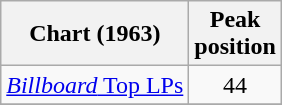<table class="wikitable">
<tr>
<th>Chart (1963)</th>
<th>Peak<br>position</th>
</tr>
<tr>
<td><a href='#'><em>Billboard</em> Top LPs</a></td>
<td align="center">44</td>
</tr>
<tr>
</tr>
</table>
